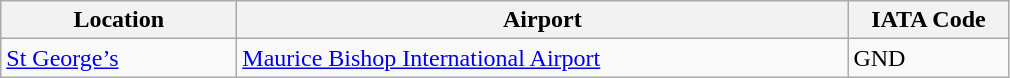<table class="wikitable">
<tr>
<th scope="col" style="width:150px;"><strong>Location</strong></th>
<th scope="col" style="width:400px;"><strong>Airport</strong></th>
<th scope="col" style="width:100px;"><strong>IATA Code</strong></th>
</tr>
<tr>
<td><a href='#'>St George’s</a></td>
<td><a href='#'>Maurice Bishop International Airport</a></td>
<td>GND</td>
</tr>
</table>
